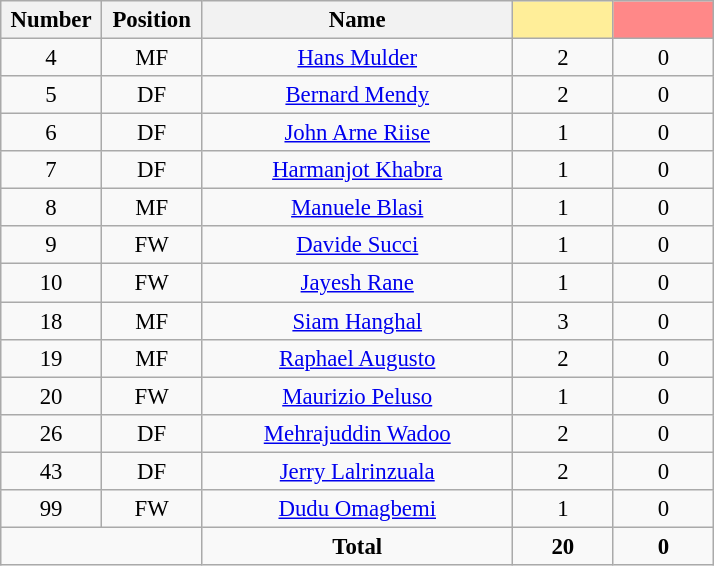<table class="wikitable" style="font-size: 95%; text-align: center;">
<tr>
<th width=60>Number</th>
<th width=60>Position</th>
<th width=200>Name</th>
<th width=60 style="background: #FFEE99"></th>
<th width=60 style="background: #FF8888"></th>
</tr>
<tr>
<td>4</td>
<td>MF</td>
<td> <a href='#'>Hans Mulder</a></td>
<td>2</td>
<td>0</td>
</tr>
<tr>
<td>5</td>
<td>DF</td>
<td> <a href='#'>Bernard Mendy</a></td>
<td>2</td>
<td>0</td>
</tr>
<tr>
<td>6</td>
<td>DF</td>
<td> <a href='#'>John Arne Riise</a></td>
<td>1</td>
<td>0</td>
</tr>
<tr>
<td>7</td>
<td>DF</td>
<td> <a href='#'>Harmanjot Khabra</a></td>
<td>1</td>
<td>0</td>
</tr>
<tr>
<td>8</td>
<td>MF</td>
<td> <a href='#'>Manuele Blasi</a></td>
<td>1</td>
<td>0</td>
</tr>
<tr>
<td>9</td>
<td>FW</td>
<td> <a href='#'>Davide Succi</a></td>
<td>1</td>
<td>0</td>
</tr>
<tr>
<td>10</td>
<td>FW</td>
<td> <a href='#'>Jayesh Rane</a></td>
<td>1</td>
<td>0</td>
</tr>
<tr>
<td>18</td>
<td>MF</td>
<td> <a href='#'>Siam Hanghal</a></td>
<td>3</td>
<td>0</td>
</tr>
<tr>
<td>19</td>
<td>MF</td>
<td> <a href='#'>Raphael Augusto</a></td>
<td>2</td>
<td>0</td>
</tr>
<tr>
<td>20</td>
<td>FW</td>
<td> <a href='#'>Maurizio Peluso</a></td>
<td>1</td>
<td>0</td>
</tr>
<tr>
<td>26</td>
<td>DF</td>
<td> <a href='#'>Mehrajuddin Wadoo</a></td>
<td>2</td>
<td>0</td>
</tr>
<tr>
<td>43</td>
<td>DF</td>
<td> <a href='#'>Jerry Lalrinzuala</a></td>
<td>2</td>
<td>0</td>
</tr>
<tr>
<td>99</td>
<td>FW</td>
<td> <a href='#'>Dudu Omagbemi</a></td>
<td>1</td>
<td>0</td>
</tr>
<tr>
<td colspan="2"></td>
<td><strong>Total</strong></td>
<td><strong>20</strong></td>
<td><strong>0</strong></td>
</tr>
</table>
